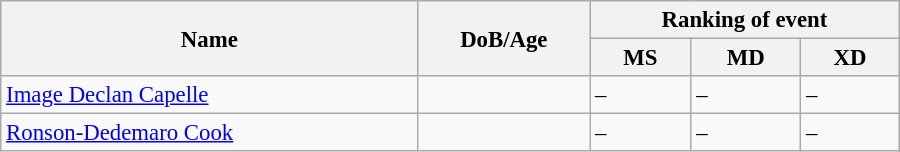<table class="wikitable" style="width:600px; font-size:95%;">
<tr>
<th rowspan="2" align="left">Name</th>
<th rowspan="2" align="left">DoB/Age</th>
<th colspan="3" align="center">Ranking of event</th>
</tr>
<tr>
<th align="center">MS</th>
<th>MD</th>
<th align="center">XD</th>
</tr>
<tr>
<td><a href='#'>Image Declan Capelle</a></td>
<td></td>
<td>–</td>
<td>–</td>
<td>–</td>
</tr>
<tr>
<td><a href='#'>Ronson-Dedemaro Cook</a></td>
<td></td>
<td>–</td>
<td>–</td>
<td>–</td>
</tr>
</table>
